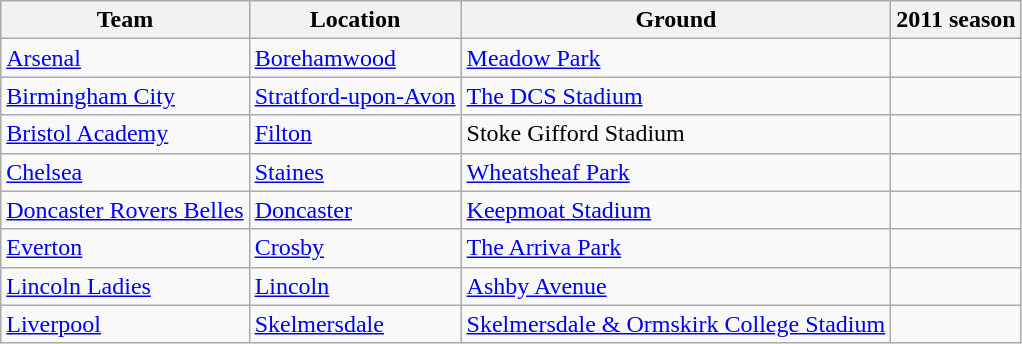<table class="wikitable sortable">
<tr>
<th>Team</th>
<th>Location</th>
<th>Ground</th>
<th>2011 season</th>
</tr>
<tr>
<td><a href='#'>Arsenal</a></td>
<td><a href='#'>Borehamwood</a></td>
<td><a href='#'>Meadow Park</a></td>
<td></td>
</tr>
<tr>
<td><a href='#'>Birmingham City</a></td>
<td><a href='#'>Stratford-upon-Avon</a></td>
<td><a href='#'>The DCS Stadium</a></td>
<td></td>
</tr>
<tr>
<td><a href='#'>Bristol Academy</a></td>
<td><a href='#'>Filton</a></td>
<td>Stoke Gifford Stadium</td>
<td></td>
</tr>
<tr>
<td><a href='#'>Chelsea</a></td>
<td><a href='#'>Staines</a></td>
<td><a href='#'>Wheatsheaf Park</a></td>
<td></td>
</tr>
<tr>
<td><a href='#'>Doncaster Rovers Belles</a></td>
<td><a href='#'>Doncaster</a></td>
<td><a href='#'>Keepmoat Stadium</a></td>
<td></td>
</tr>
<tr>
<td><a href='#'>Everton</a></td>
<td><a href='#'>Crosby</a></td>
<td><a href='#'>The Arriva Park</a></td>
<td></td>
</tr>
<tr>
<td><a href='#'>Lincoln Ladies</a></td>
<td><a href='#'>Lincoln</a></td>
<td><a href='#'>Ashby Avenue</a></td>
<td></td>
</tr>
<tr>
<td><a href='#'>Liverpool</a></td>
<td><a href='#'>Skelmersdale</a></td>
<td><a href='#'>Skelmersdale & Ormskirk College Stadium</a></td>
<td></td>
</tr>
</table>
